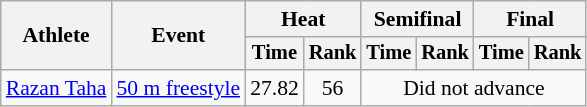<table class=wikitable style=font-size:90%>
<tr>
<th rowspan="2">Athlete</th>
<th rowspan="2">Event</th>
<th colspan="2">Heat</th>
<th colspan="2">Semifinal</th>
<th colspan="2">Final</th>
</tr>
<tr style="font-size:95%">
<th>Time</th>
<th>Rank</th>
<th>Time</th>
<th>Rank</th>
<th>Time</th>
<th>Rank</th>
</tr>
<tr align=center>
<td align=left><a href='#'>Razan Taha</a></td>
<td align=left><a href='#'>50 m freestyle</a></td>
<td>27.82</td>
<td>56</td>
<td colspan=4>Did not advance</td>
</tr>
</table>
